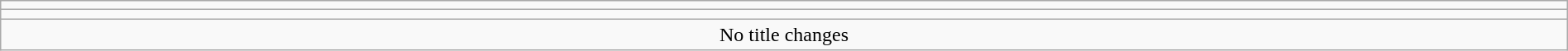<table class="wikitable" style="text-align:center; width:100%;">
<tr>
<td colspan=5></td>
</tr>
<tr>
<td colspan=5><strong></strong></td>
</tr>
<tr>
<td colspan="5">No title changes</td>
</tr>
</table>
